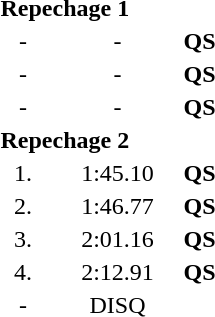<table style="text-align:center">
<tr>
<td colspan=4 align=left><strong>Repechage 1</strong></td>
</tr>
<tr>
<td width=30>-</td>
<td align=left></td>
<td width=80>-</td>
<td><strong>QS</strong></td>
</tr>
<tr>
<td>-</td>
<td align=left></td>
<td>-</td>
<td><strong>QS</strong></td>
</tr>
<tr>
<td>-</td>
<td align=left></td>
<td>-</td>
<td><strong>QS</strong></td>
</tr>
<tr>
<td colspan=4 align=left><strong>Repechage 2</strong></td>
</tr>
<tr>
<td>1.</td>
<td align=left></td>
<td>1:45.10</td>
<td><strong>QS</strong></td>
</tr>
<tr>
<td>2.</td>
<td align=left></td>
<td>1:46.77</td>
<td><strong>QS</strong></td>
</tr>
<tr>
<td>3.</td>
<td align=left></td>
<td>2:01.16</td>
<td><strong>QS</strong></td>
</tr>
<tr>
<td>4.</td>
<td align=left></td>
<td>2:12.91</td>
<td><strong>QS</strong></td>
</tr>
<tr>
<td>-</td>
<td align=left></td>
<td>DISQ</td>
<td></td>
</tr>
</table>
